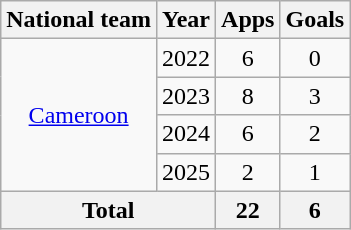<table class="wikitable" style="text-align:center">
<tr>
<th>National team</th>
<th>Year</th>
<th>Apps</th>
<th>Goals</th>
</tr>
<tr>
<td rowspan="4"><a href='#'>Cameroon</a></td>
<td>2022</td>
<td>6</td>
<td>0</td>
</tr>
<tr>
<td>2023</td>
<td>8</td>
<td>3</td>
</tr>
<tr>
<td>2024</td>
<td>6</td>
<td>2</td>
</tr>
<tr>
<td>2025</td>
<td>2</td>
<td>1</td>
</tr>
<tr>
<th colspan="2">Total</th>
<th>22</th>
<th>6</th>
</tr>
</table>
